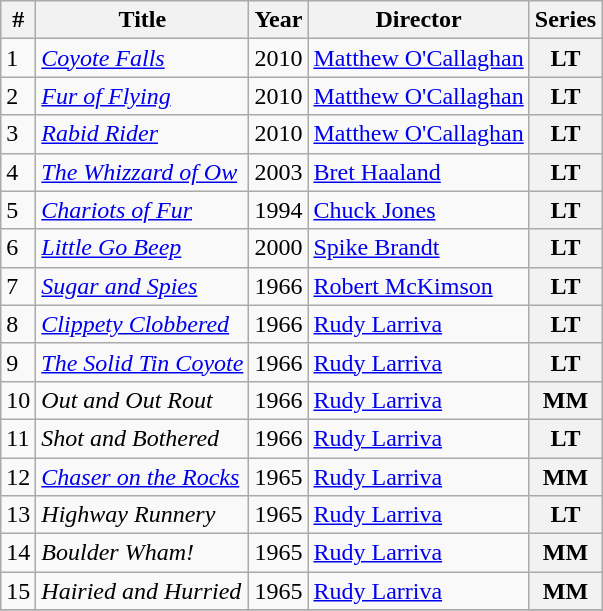<table class="wikitable sortable">
<tr>
<th>#</th>
<th>Title</th>
<th>Year</th>
<th>Director</th>
<th>Series</th>
</tr>
<tr>
<td>1</td>
<td><em><a href='#'>Coyote Falls</a></em></td>
<td>2010</td>
<td><a href='#'>Matthew O'Callaghan</a></td>
<th>LT</th>
</tr>
<tr>
<td>2</td>
<td><em><a href='#'>Fur of Flying</a></em></td>
<td>2010</td>
<td><a href='#'>Matthew O'Callaghan</a></td>
<th>LT</th>
</tr>
<tr>
<td>3</td>
<td><em><a href='#'>Rabid Rider</a></em></td>
<td>2010</td>
<td><a href='#'>Matthew O'Callaghan</a></td>
<th>LT</th>
</tr>
<tr>
<td>4</td>
<td><em><a href='#'>The Whizzard of Ow</a></em></td>
<td>2003</td>
<td><a href='#'>Bret Haaland</a></td>
<th>LT</th>
</tr>
<tr>
<td>5</td>
<td><em><a href='#'>Chariots of Fur</a></em></td>
<td>1994</td>
<td><a href='#'>Chuck Jones</a></td>
<th>LT</th>
</tr>
<tr>
<td>6</td>
<td><em><a href='#'>Little Go Beep</a></em></td>
<td>2000</td>
<td><a href='#'>Spike Brandt</a></td>
<th>LT</th>
</tr>
<tr>
<td>7</td>
<td><em><a href='#'>Sugar and Spies</a></em></td>
<td>1966</td>
<td><a href='#'>Robert McKimson</a></td>
<th>LT</th>
</tr>
<tr>
<td>8</td>
<td><em><a href='#'>Clippety Clobbered</a></em></td>
<td>1966</td>
<td><a href='#'>Rudy Larriva</a></td>
<th>LT</th>
</tr>
<tr>
<td>9</td>
<td><em><a href='#'>The Solid Tin Coyote</a></em></td>
<td>1966</td>
<td><a href='#'>Rudy Larriva</a></td>
<th>LT</th>
</tr>
<tr>
<td>10</td>
<td><em>Out and Out Rout</em></td>
<td>1966</td>
<td><a href='#'>Rudy Larriva</a></td>
<th>MM</th>
</tr>
<tr>
<td>11</td>
<td><em>Shot and Bothered</em></td>
<td>1966</td>
<td><a href='#'>Rudy Larriva</a></td>
<th>LT</th>
</tr>
<tr>
<td>12</td>
<td><em><a href='#'>Chaser on the Rocks</a></em></td>
<td>1965</td>
<td><a href='#'>Rudy Larriva</a></td>
<th>MM</th>
</tr>
<tr>
<td>13</td>
<td><em>Highway Runnery</em></td>
<td>1965</td>
<td><a href='#'>Rudy Larriva</a></td>
<th>LT</th>
</tr>
<tr>
<td>14</td>
<td><em>Boulder Wham!</em></td>
<td>1965</td>
<td><a href='#'>Rudy Larriva</a></td>
<th>MM</th>
</tr>
<tr>
<td>15</td>
<td><em>Hairied and Hurried</em></td>
<td>1965</td>
<td><a href='#'>Rudy Larriva</a></td>
<th>MM</th>
</tr>
<tr>
</tr>
</table>
